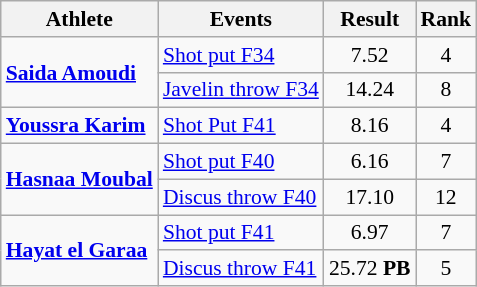<table class=wikitable style="font-size:90%">
<tr>
<th>Athlete</th>
<th>Events</th>
<th>Result</th>
<th>Rank</th>
</tr>
<tr align=center>
<td align=left  rowspan="2"><strong><a href='#'>Saida Amoudi</a></strong></td>
<td align=left><a href='#'>Shot put F34</a></td>
<td>7.52</td>
<td>4</td>
</tr>
<tr align=center>
<td align=left><a href='#'>Javelin throw F34</a></td>
<td>14.24</td>
<td>8</td>
</tr>
<tr align=center>
<td align=left><strong><a href='#'>Youssra Karim</a></strong></td>
<td align=left><a href='#'>Shot Put F41</a></td>
<td>8.16</td>
<td>4</td>
</tr>
<tr align=center>
<td align=left  rowspan="2"><strong><a href='#'>Hasnaa Moubal</a></strong></td>
<td align=left><a href='#'>Shot put F40</a></td>
<td>6.16</td>
<td>7</td>
</tr>
<tr align=center>
<td align=left><a href='#'>Discus throw F40</a></td>
<td>17.10</td>
<td>12</td>
</tr>
<tr align=center>
<td align=left  rowspan="2"><strong><a href='#'>Hayat el Garaa</a></strong></td>
<td align=left><a href='#'>Shot put F41</a></td>
<td>6.97</td>
<td>7</td>
</tr>
<tr align=center>
<td align=left><a href='#'>Discus throw F41</a></td>
<td>25.72 <strong>PB</strong></td>
<td>5</td>
</tr>
</table>
